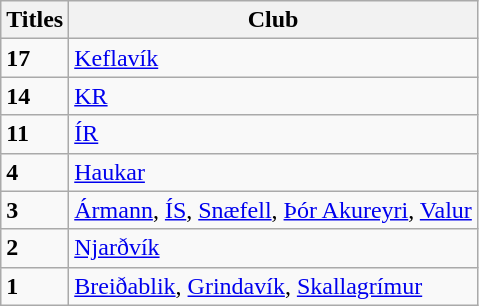<table class="wikitable" style="text-align: Left">
<tr>
<th>Titles</th>
<th>Club</th>
</tr>
<tr>
<td><strong>17</strong></td>
<td><a href='#'>Keflavík</a></td>
</tr>
<tr>
<td><strong>14</strong></td>
<td><a href='#'>KR</a></td>
</tr>
<tr>
<td><strong>11</strong></td>
<td><a href='#'>ÍR</a></td>
</tr>
<tr>
<td><strong>4</strong></td>
<td><a href='#'>Haukar</a></td>
</tr>
<tr>
<td><strong>3</strong></td>
<td><a href='#'>Ármann</a>, <a href='#'>ÍS</a>, <a href='#'>Snæfell</a>, <a href='#'>Þór Akureyri</a>, <a href='#'>Valur</a></td>
</tr>
<tr>
<td><strong>2</strong></td>
<td><a href='#'>Njarðvík</a></td>
</tr>
<tr>
<td><strong>1</strong></td>
<td><a href='#'>Breiðablik</a>, <a href='#'>Grindavík</a>, <a href='#'>Skallagrímur</a></td>
</tr>
</table>
